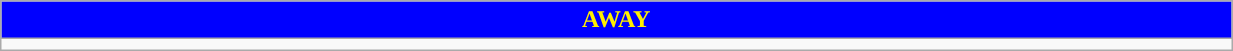<table class="wikitable collapsible collapsed" style="width:65%">
<tr>
<th colspan=6 ! style="color:#FFF000; background:#0000FF">AWAY</th>
</tr>
<tr>
<td></td>
</tr>
</table>
